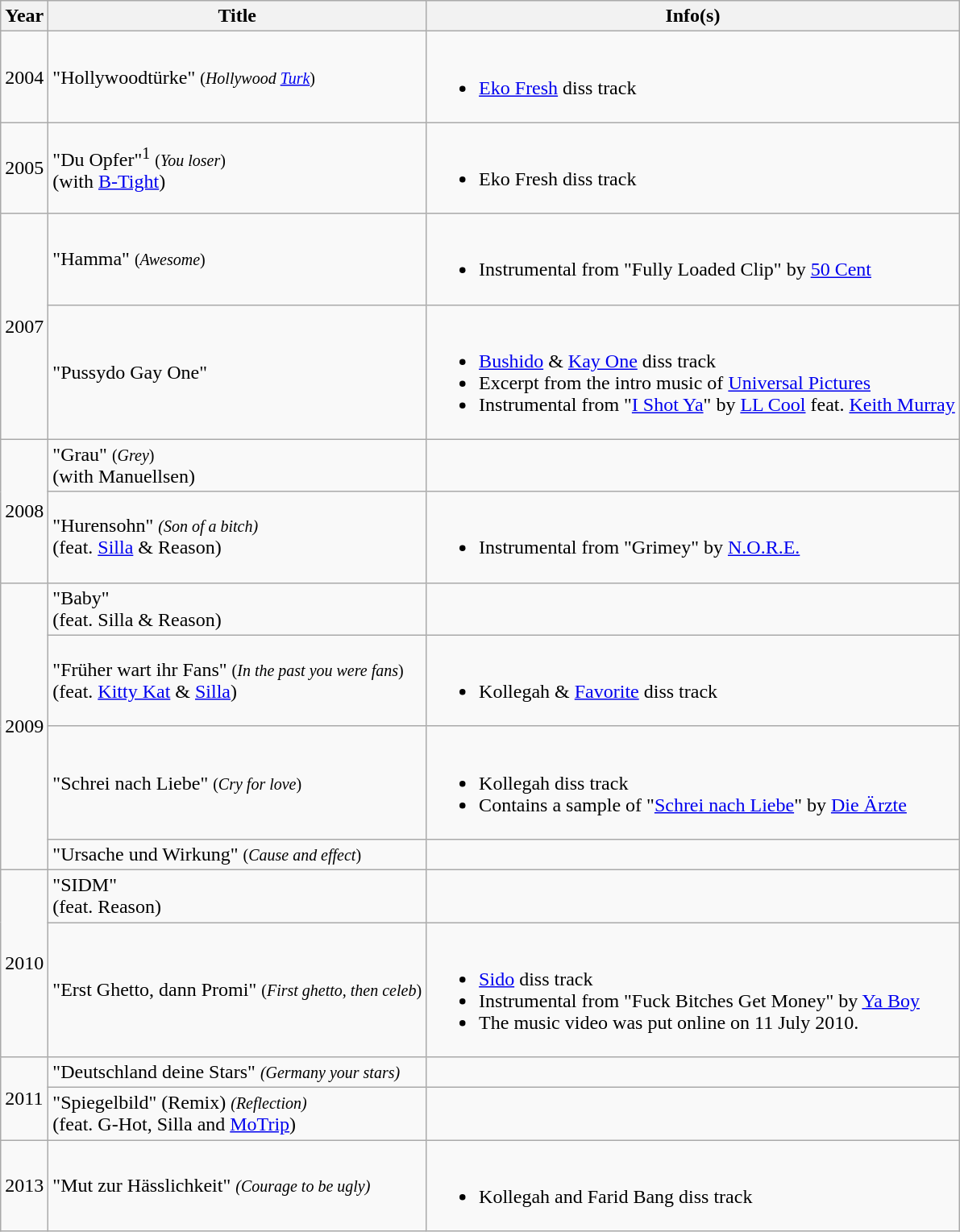<table class="wikitable">
<tr>
<th>Year</th>
<th>Title</th>
<th>Info(s)</th>
</tr>
<tr>
<td>2004</td>
<td>"Hollywoodtürke" <small>(<em>Hollywood <a href='#'>Turk</a></em>)</small></td>
<td><br><ul><li><a href='#'>Eko Fresh</a> diss track</li></ul></td>
</tr>
<tr>
<td>2005</td>
<td>"Du Opfer"<sup>1</sup> <small>(<em>You loser</em>)</small><br><span>(with <a href='#'>B-Tight</a>)</span></td>
<td><br><ul><li>Eko Fresh diss track</li></ul></td>
</tr>
<tr>
<td rowspan="2">2007</td>
<td>"Hamma" <small>(<em>Awesome</em>)</small></td>
<td><br><ul><li>Instrumental from "Fully Loaded Clip" by <a href='#'>50 Cent</a></li></ul></td>
</tr>
<tr>
<td>"Pussydo Gay One"</td>
<td><br><ul><li><a href='#'>Bushido</a> & <a href='#'>Kay One</a> diss track</li><li>Excerpt from the intro music of <a href='#'>Universal Pictures</a></li><li>Instrumental from "<a href='#'>I Shot Ya</a>" by <a href='#'>LL Cool</a> feat. <a href='#'>Keith Murray</a></li></ul></td>
</tr>
<tr>
<td rowspan="2">2008</td>
<td>"Grau" <small>(<em>Grey</em>)</small><br><span>(with Manuellsen)</span></td>
<td></td>
</tr>
<tr>
<td>"Hurensohn" <small><em>(Son of a bitch)</em></small> <br><span>(feat. <a href='#'>Silla</a> & Reason)</span></td>
<td><br><ul><li>Instrumental from "Grimey" by <a href='#'>N.O.R.E.</a></li></ul></td>
</tr>
<tr>
<td rowspan="4">2009</td>
<td>"Baby" <br><span>(feat. Silla & Reason)</span></td>
<td></td>
</tr>
<tr>
<td>"Früher wart ihr Fans" <small>(<em>In the past you were fans</em>)</small><br><span>(feat. <a href='#'>Kitty Kat</a> & <a href='#'>Silla</a>)</span></td>
<td><br><ul><li>Kollegah & <a href='#'>Favorite</a> diss track</li></ul></td>
</tr>
<tr>
<td>"Schrei nach Liebe" <small>(<em>Cry for love</em>)</small></td>
<td><br><ul><li>Kollegah diss track</li><li>Contains a sample of "<a href='#'>Schrei nach Liebe</a>" by <a href='#'>Die Ärzte</a></li></ul></td>
</tr>
<tr>
<td>"Ursache und Wirkung" <small>(<em>Cause and effect</em>)</small></td>
<td></td>
</tr>
<tr>
<td rowspan="2">2010</td>
<td>"SIDM" <br><span>(feat. Reason)</span></td>
<td></td>
</tr>
<tr>
<td>"Erst Ghetto, dann Promi" <small>(<em>First ghetto, then celeb</em>)</small></td>
<td><br><ul><li><a href='#'>Sido</a> diss track</li><li>Instrumental from "Fuck Bitches Get Money" by <a href='#'>Ya Boy</a></li><li>The music video was put online on 11 July 2010.</li></ul></td>
</tr>
<tr>
<td rowspan="2">2011</td>
<td>"Deutschland deine Stars" <small><em>(Germany your stars)</em></small></td>
<td></td>
</tr>
<tr>
<td>"Spiegelbild" (Remix) <small><em>(Reflection)</em></small><br><span>(feat. G-Hot, Silla and <a href='#'>MoTrip</a>)</span></td>
<td></td>
</tr>
<tr>
<td>2013</td>
<td>"Mut zur Hässlichkeit" <small><em>(Courage to be ugly)</em></small></td>
<td><br><ul><li>Kollegah and Farid Bang diss track</li></ul></td>
</tr>
</table>
